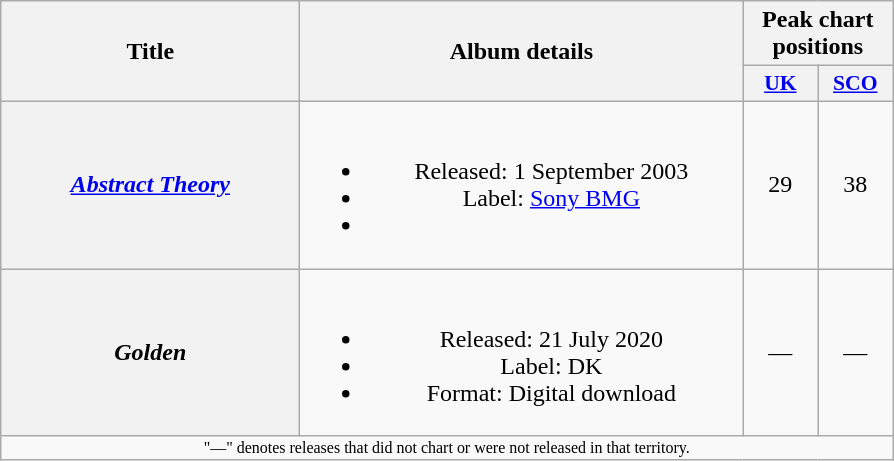<table class="wikitable plainrowheaders" style="text-align:center;">
<tr>
<th scope="col" rowspan="2" style="width:12em;">Title</th>
<th scope="col" rowspan="2" style="width:18em;">Album details</th>
<th scope="col" colspan="2">Peak chart positions</th>
</tr>
<tr>
<th style="width:3em;font-size:90%"><a href='#'>UK</a><br></th>
<th scope="col" style="width:3em;font-size:90%;"><a href='#'>SCO</a><br></th>
</tr>
<tr>
<th scope="row"><em><a href='#'>Abstract Theory</a></em></th>
<td><br><ul><li>Released: 1 September 2003</li><li>Label: <a href='#'>Sony BMG</a></li><li></li></ul></td>
<td>29</td>
<td>38</td>
</tr>
<tr>
<th scope="row"><em>Golden</em></th>
<td><br><ul><li>Released: 21 July 2020</li><li>Label: DK</li><li>Format: Digital download</li></ul></td>
<td>—</td>
<td>—</td>
</tr>
<tr>
<td colspan="15" style="text-align:center; font-size:8pt;">"—" denotes releases that did not chart or were not released in that territory.</td>
</tr>
</table>
